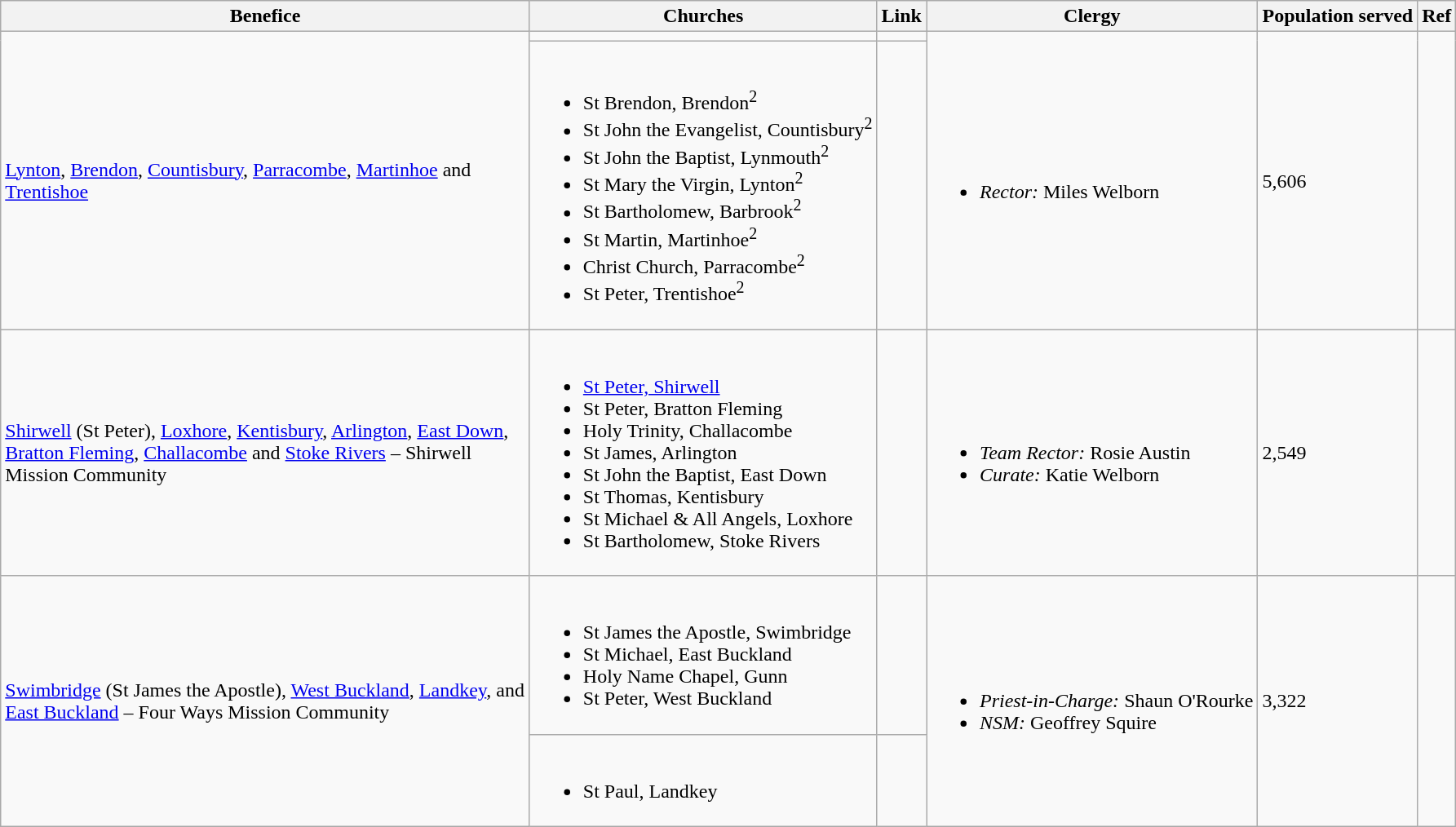<table class="wikitable">
<tr>
<th width="425">Benefice</th>
<th>Churches</th>
<th>Link</th>
<th>Clergy</th>
<th>Population served</th>
<th>Ref</th>
</tr>
<tr>
<td rowspan="2"><a href='#'>Lynton</a>, <a href='#'>Brendon</a>, <a href='#'>Countisbury</a>, <a href='#'>Parracombe</a>, <a href='#'>Martinhoe</a> and <a href='#'>Trentishoe</a></td>
<td></td>
<td></td>
<td rowspan="2"><br><ul><li><em>Rector:</em> Miles Welborn</li></ul></td>
<td rowspan="2">5,606</td>
<td rowspan="2"></td>
</tr>
<tr>
<td><br><ul><li>St Brendon, Brendon<sup>2</sup></li><li>St John the Evangelist, Countisbury<sup>2</sup></li><li>St John the Baptist, Lynmouth<sup>2</sup></li><li>St Mary the Virgin, Lynton<sup>2</sup></li><li>St Bartholomew, Barbrook<sup>2</sup></li><li>St Martin, Martinhoe<sup>2</sup></li><li>Christ Church, Parracombe<sup>2</sup></li><li>St Peter, Trentishoe<sup>2</sup></li></ul></td>
<td></td>
</tr>
<tr>
<td><a href='#'>Shirwell</a> (St Peter), <a href='#'>Loxhore</a>, <a href='#'>Kentisbury</a>, <a href='#'>Arlington</a>, <a href='#'>East Down</a>, <a href='#'>Bratton Fleming</a>, <a href='#'>Challacombe</a> and <a href='#'>Stoke Rivers</a> – Shirwell Mission Community</td>
<td><br><ul><li><a href='#'>St Peter, Shirwell</a></li><li>St Peter, Bratton Fleming</li><li>Holy Trinity, Challacombe</li><li>St James, Arlington</li><li>St John the Baptist, East Down</li><li>St Thomas, Kentisbury</li><li>St Michael & All Angels, Loxhore</li><li>St Bartholomew, Stoke Rivers</li></ul></td>
<td></td>
<td><br><ul><li><em>Team Rector:</em> Rosie Austin</li><li><em>Curate:</em> Katie Welborn</li></ul></td>
<td>2,549</td>
<td></td>
</tr>
<tr>
<td rowspan="2"><a href='#'>Swimbridge</a> (St James the Apostle), <a href='#'>West Buckland</a>, <a href='#'>Landkey</a>, and <a href='#'>East Buckland</a> – Four Ways Mission Community</td>
<td><br><ul><li>St James the Apostle, Swimbridge</li><li>St Michael, East Buckland</li><li>Holy Name Chapel, Gunn</li><li>St Peter, West Buckland</li></ul></td>
<td></td>
<td rowspan="2"><br><ul><li><em>Priest-in-Charge:</em> Shaun O'Rourke</li><li><em>NSM:</em> Geoffrey Squire</li></ul></td>
<td rowspan="2">3,322</td>
<td rowspan="2"></td>
</tr>
<tr>
<td><br><ul><li>St Paul, Landkey</li></ul></td>
<td></td>
</tr>
</table>
